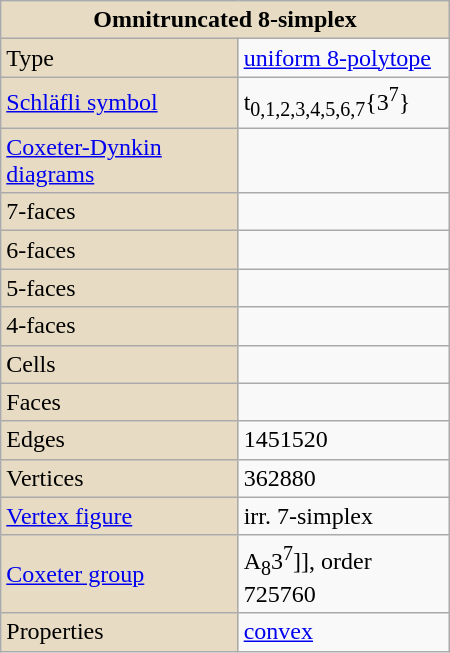<table class="wikitable" style="float:right; margin-left:8px; width:300px">
<tr>
<th style="background:#e7dcc3;" colspan="2">Omnitruncated 8-simplex</th>
</tr>
<tr>
<td style="background:#e7dcc3;">Type</td>
<td><a href='#'>uniform 8-polytope</a></td>
</tr>
<tr>
<td style="background:#e7dcc3;"><a href='#'>Schläfli symbol</a></td>
<td>t<sub>0,1,2,3,4,5,6,7</sub>{3<sup>7</sup>}</td>
</tr>
<tr>
<td style="background:#e7dcc3;"><a href='#'>Coxeter-Dynkin diagrams</a></td>
<td></td>
</tr>
<tr>
<td style="background:#e7dcc3;">7-faces</td>
<td></td>
</tr>
<tr>
<td style="background:#e7dcc3;">6-faces</td>
<td></td>
</tr>
<tr>
<td style="background:#e7dcc3;">5-faces</td>
<td></td>
</tr>
<tr>
<td style="background:#e7dcc3;">4-faces</td>
<td></td>
</tr>
<tr>
<td style="background:#e7dcc3;">Cells</td>
<td></td>
</tr>
<tr>
<td style="background:#e7dcc3;">Faces</td>
<td></td>
</tr>
<tr>
<td style="background:#e7dcc3;">Edges</td>
<td>1451520</td>
</tr>
<tr>
<td style="background:#e7dcc3;">Vertices</td>
<td>362880</td>
</tr>
<tr>
<td style="background:#e7dcc3;"><a href='#'>Vertex figure</a></td>
<td>irr. 7-simplex</td>
</tr>
<tr>
<td style="background:#e7dcc3;"><a href='#'>Coxeter group</a></td>
<td>A<sub>8</sub>3<sup>7</sup>]], order 725760</td>
</tr>
<tr>
<td style="background:#e7dcc3;">Properties</td>
<td><a href='#'>convex</a></td>
</tr>
</table>
